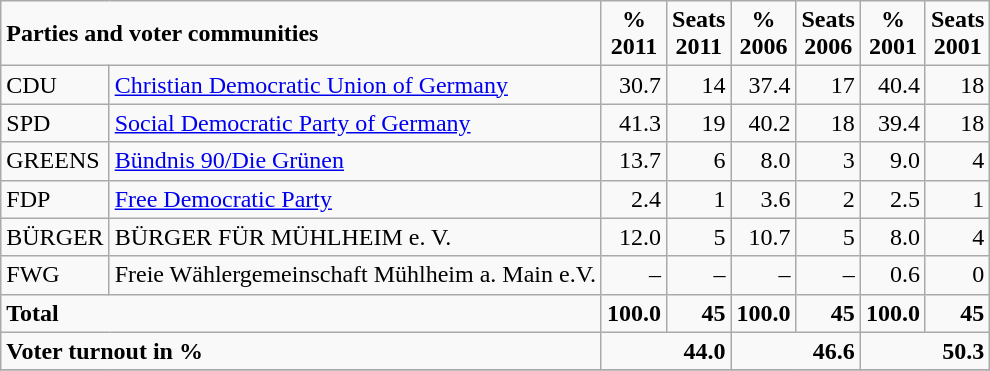<table class="wikitable">
<tr --  class="hintergrundfarbe5">
<td colspan="2"><strong>Parties and voter communities</strong></td>
<td align="center"><strong>%<br>2011</strong></td>
<td align="center"><strong>Seats<br>2011</strong></td>
<td align="center"><strong>%<br>2006</strong></td>
<td align="center"><strong>Seats<br>2006</strong></td>
<td align="center"><strong>%<br>2001</strong></td>
<td align="center"><strong>Seats<br>2001</strong></td>
</tr>
<tr --->
<td>CDU</td>
<td><a href='#'>Christian Democratic Union of Germany</a></td>
<td align="right">30.7</td>
<td align="right">14</td>
<td align="right">37.4</td>
<td align="right">17</td>
<td align="right">40.4</td>
<td align="right">18</td>
</tr>
<tr --->
<td>SPD</td>
<td><a href='#'>Social Democratic Party of Germany</a></td>
<td align="right">41.3</td>
<td align="right">19</td>
<td align="right">40.2</td>
<td align="right">18</td>
<td align="right">39.4</td>
<td align="right">18</td>
</tr>
<tr --->
<td>GREENS</td>
<td><a href='#'>Bündnis 90/Die Grünen</a></td>
<td align="right">13.7</td>
<td align="right">6</td>
<td align="right">8.0</td>
<td align="right">3</td>
<td align="right">9.0</td>
<td align="right">4</td>
</tr>
<tr --->
<td>FDP</td>
<td><a href='#'>Free Democratic Party</a></td>
<td align="right">2.4</td>
<td align="right">1</td>
<td align="right">3.6</td>
<td align="right">2</td>
<td align="right">2.5</td>
<td align="right">1</td>
</tr>
<tr --->
<td>BÜRGER</td>
<td>BÜRGER FÜR MÜHLHEIM e. V.</td>
<td align="right">12.0</td>
<td align="right">5</td>
<td align="right">10.7</td>
<td align="right">5</td>
<td align="right">8.0</td>
<td align="right">4</td>
</tr>
<tr --->
<td>FWG</td>
<td>Freie Wählergemeinschaft Mühlheim a. Main e.V.</td>
<td align="right">–</td>
<td align="right">–</td>
<td align="right">–</td>
<td align="right">–</td>
<td align="right">0.6</td>
<td align="right">0</td>
</tr>
<tr -- class="hintergrundfarbe5">
<td colspan="2"><strong>Total</strong></td>
<td align="right"><strong>100.0</strong></td>
<td align="right"><strong>45</strong></td>
<td align="right"><strong>100.0</strong></td>
<td align="right"><strong>45</strong></td>
<td align="right"><strong>100.0</strong></td>
<td align="right"><strong>45</strong></td>
</tr>
<tr -- class="hintergrundfarbe5">
<td colspan="2"><strong>Voter turnout in %</strong></td>
<td colspan="2" align="right"><strong>44.0</strong></td>
<td colspan="2" align="right"><strong>46.6</strong></td>
<td colspan="2" align="right"><strong>50.3</strong></td>
</tr>
<tr --->
</tr>
</table>
